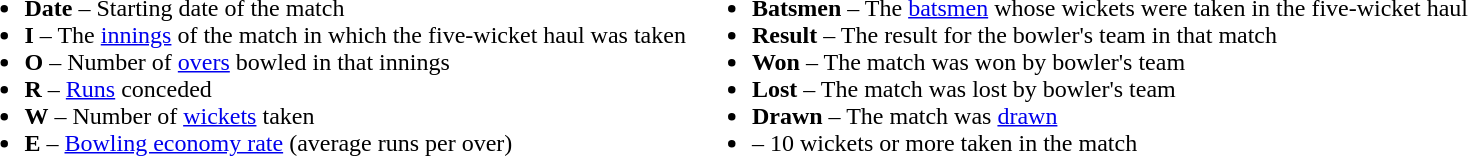<table>
<tr>
<td valign="top"><br><ul><li><strong>Date</strong> – Starting date of the match</li><li><strong>I</strong> – The <a href='#'>innings</a> of the match in which the five-wicket haul was taken</li><li><strong>O</strong> – Number of <a href='#'>overs</a> bowled in that innings</li><li><strong>R</strong> – <a href='#'>Runs</a> conceded</li><li><strong>W</strong> – Number of <a href='#'>wickets</a> taken</li><li><strong>E</strong> – <a href='#'>Bowling economy rate</a> (average runs per over)</li></ul></td>
<td valign="top"><br><ul><li><strong>Batsmen</strong> – The <a href='#'>batsmen</a> whose wickets were taken in the five-wicket haul</li><li><strong>Result</strong> – The result for the bowler's team in that match</li><li><strong>Won</strong> – The match was won by bowler's team</li><li><strong>Lost</strong> – The match was lost by bowler's team</li><li><strong>Drawn</strong> – The match was <a href='#'>drawn</a></li><li> – 10 wickets or more taken in the match</li></ul></td>
</tr>
</table>
